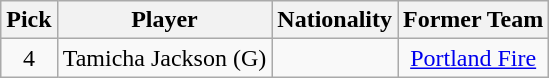<table class="wikitable">
<tr>
<th>Pick</th>
<th>Player</th>
<th>Nationality</th>
<th>Former Team</th>
</tr>
<tr align="center">
<td>4</td>
<td>Tamicha Jackson (G)</td>
<td></td>
<td><a href='#'>Portland Fire</a></td>
</tr>
</table>
